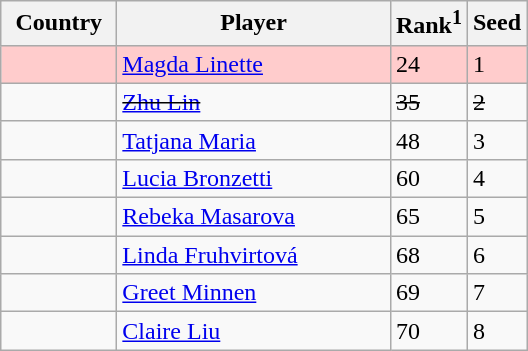<table class="sortable wikitable">
<tr>
<th width="70">Country</th>
<th width="175">Player</th>
<th>Rank<sup>1</sup></th>
<th>Seed</th>
</tr>
<tr style="background:#fcc;">
<td></td>
<td><a href='#'>Magda Linette</a></td>
<td>24</td>
<td>1</td>
</tr>
<tr>
<td><s></s></td>
<td><s><a href='#'>Zhu Lin</a></s></td>
<td><s>35</s></td>
<td><s>2</s></td>
</tr>
<tr>
<td></td>
<td><a href='#'>Tatjana Maria</a></td>
<td>48</td>
<td>3</td>
</tr>
<tr>
<td></td>
<td><a href='#'>Lucia Bronzetti</a></td>
<td>60</td>
<td>4</td>
</tr>
<tr>
<td></td>
<td><a href='#'>Rebeka Masarova</a></td>
<td>65</td>
<td>5</td>
</tr>
<tr>
<td></td>
<td><a href='#'>Linda Fruhvirtová</a></td>
<td>68</td>
<td>6</td>
</tr>
<tr>
<td></td>
<td><a href='#'>Greet Minnen</a></td>
<td>69</td>
<td>7</td>
</tr>
<tr>
<td></td>
<td><a href='#'>Claire Liu</a></td>
<td>70</td>
<td>8</td>
</tr>
</table>
